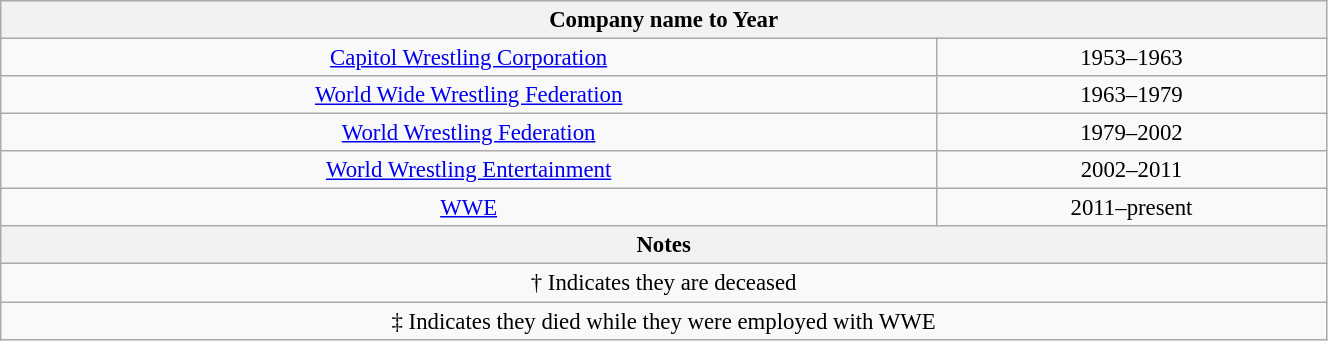<table class="wikitable"  style="width:70%; font-size:95%; text-align:center;">
<tr>
<th colspan="2">Company name to Year</th>
</tr>
<tr>
<td><a href='#'>Capitol Wrestling Corporation</a></td>
<td>1953–1963</td>
</tr>
<tr>
<td><a href='#'>World Wide Wrestling Federation</a></td>
<td>1963–1979</td>
</tr>
<tr>
<td><a href='#'>World Wrestling Federation</a></td>
<td>1979–2002</td>
</tr>
<tr>
<td><a href='#'>World Wrestling Entertainment</a></td>
<td>2002–2011</td>
</tr>
<tr>
<td><a href='#'>WWE</a></td>
<td>2011–present</td>
</tr>
<tr>
<th colspan="2">Notes</th>
</tr>
<tr>
<td colspan="2">† Indicates they are deceased</td>
</tr>
<tr>
<td colspan="2">‡ Indicates they died while they were employed with WWE</td>
</tr>
</table>
